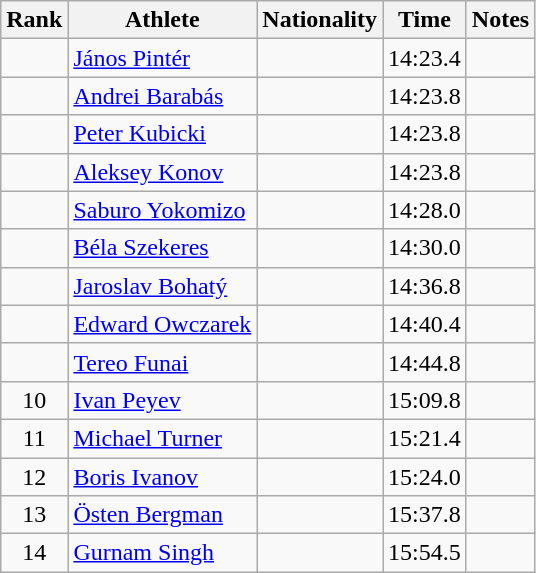<table class="wikitable sortable" style="text-align:center">
<tr>
<th>Rank</th>
<th>Athlete</th>
<th>Nationality</th>
<th>Time</th>
<th>Notes</th>
</tr>
<tr>
<td></td>
<td align=left><a href='#'>János Pintér</a></td>
<td align=left></td>
<td>14:23.4</td>
<td></td>
</tr>
<tr>
<td></td>
<td align=left><a href='#'>Andrei Barabás</a></td>
<td align=left></td>
<td>14:23.8</td>
<td></td>
</tr>
<tr>
<td></td>
<td align=left><a href='#'>Peter Kubicki</a></td>
<td align=left></td>
<td>14:23.8</td>
<td></td>
</tr>
<tr>
<td></td>
<td align=left><a href='#'>Aleksey Konov</a></td>
<td align=left></td>
<td>14:23.8</td>
<td></td>
</tr>
<tr>
<td></td>
<td align=left><a href='#'>Saburo Yokomizo</a></td>
<td align=left></td>
<td>14:28.0</td>
<td></td>
</tr>
<tr>
<td></td>
<td align=left><a href='#'>Béla Szekeres</a></td>
<td align=left></td>
<td>14:30.0</td>
<td></td>
</tr>
<tr>
<td></td>
<td align=left><a href='#'>Jaroslav Bohatý</a></td>
<td align=left></td>
<td>14:36.8</td>
<td></td>
</tr>
<tr>
<td></td>
<td align=left><a href='#'>Edward Owczarek</a></td>
<td align=left></td>
<td>14:40.4</td>
<td></td>
</tr>
<tr>
<td></td>
<td align=left><a href='#'>Tereo Funai</a></td>
<td align=left></td>
<td>14:44.8</td>
<td></td>
</tr>
<tr>
<td>10</td>
<td align=left><a href='#'>Ivan Peyev</a></td>
<td align=left></td>
<td>15:09.8</td>
<td></td>
</tr>
<tr>
<td>11</td>
<td align=left><a href='#'>Michael Turner</a></td>
<td align=left></td>
<td>15:21.4</td>
<td></td>
</tr>
<tr>
<td>12</td>
<td align=left><a href='#'>Boris Ivanov</a></td>
<td align=left></td>
<td>15:24.0</td>
<td></td>
</tr>
<tr>
<td>13</td>
<td align=left><a href='#'>Östen Bergman</a></td>
<td align=left></td>
<td>15:37.8</td>
<td></td>
</tr>
<tr>
<td>14</td>
<td align=left><a href='#'>Gurnam Singh</a></td>
<td align=left></td>
<td>15:54.5</td>
<td></td>
</tr>
</table>
